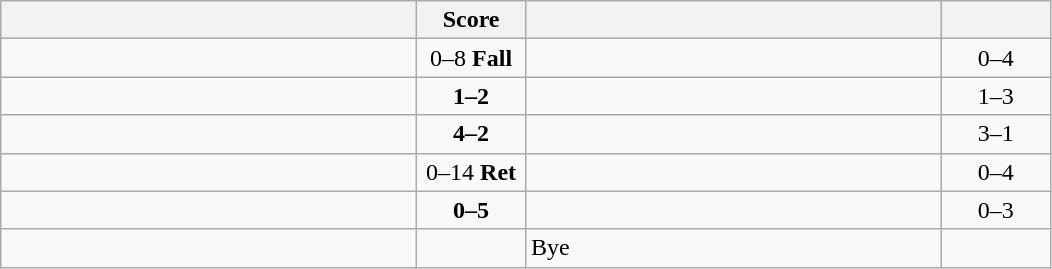<table class="wikitable" style="text-align: center; ">
<tr>
<th align="right" width="270"></th>
<th width="65">Score</th>
<th align="left" width="270"></th>
<th width="65"></th>
</tr>
<tr>
<td align="left"></td>
<td>0–8 <strong>Fall</strong></td>
<td align="left"><strong></strong></td>
<td>0–4 <strong></strong></td>
</tr>
<tr>
<td align="left"></td>
<td><strong>1–2</strong></td>
<td align="left"><strong></strong></td>
<td>1–3 <strong></strong></td>
</tr>
<tr>
<td align="left"><strong></strong></td>
<td><strong>4–2</strong></td>
<td align="left"></td>
<td>3–1 <strong></strong></td>
</tr>
<tr>
<td align="left"></td>
<td>0–14 <strong>Ret</strong></td>
<td align="left"><strong></strong></td>
<td>0–4 <strong></strong></td>
</tr>
<tr>
<td align="left"></td>
<td><strong>0–5</strong></td>
<td align="left"><strong></strong></td>
<td>0–3 <strong></strong></td>
</tr>
<tr>
<td align="left"><strong></strong></td>
<td></td>
<td align="left">Bye</td>
<td></td>
</tr>
</table>
